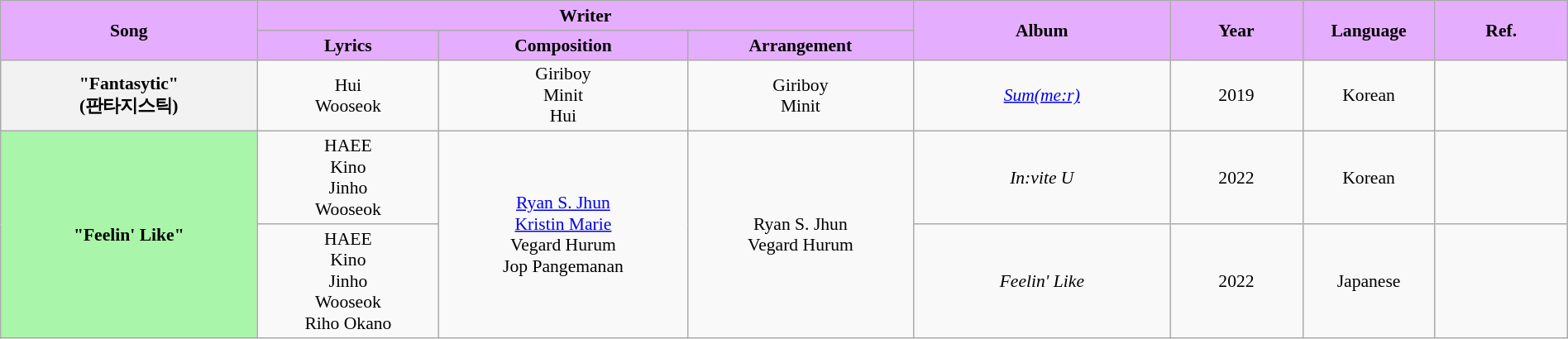<table class="wikitable" style="margin:0.5em auto; clear:both; font-size:.9em; text-align:center; width:100%">
<tr>
<th rowspan="2" style="width:200px; background:#E5ADFD;">Song</th>
<th colspan="3" style="width:700px; background:#E5ADFD;">Writer</th>
<th rowspan="2" style="width:200px; background:#E5ADFD;">Album</th>
<th rowspan="2" style="width:100px; background:#E5ADFD;">Year</th>
<th rowspan="2" style="width:100px; background:#E5ADFD;">Language</th>
<th rowspan="2" style="width:100px; background:#E5ADFD;">Ref.</th>
</tr>
<tr>
<th style=background:#E5ADFD;">Lyrics</th>
<th style=background:#E5ADFD;">Composition</th>
<th style=background:#E5ADFD;">Arrangement</th>
</tr>
<tr>
<th>"Fantasytic" <br>(판타지스틱)</th>
<td>Hui<br>Wooseok</td>
<td>Giriboy<br>Minit<br>Hui</td>
<td>Giriboy<br>Minit</td>
<td><em><a href='#'>Sum(me:r)</a></em></td>
<td>2019</td>
<td>Korean</td>
<td></td>
</tr>
<tr>
<th rowspan="2" scope="row" style="background-color:#A9F5A9 ">"Feelin' Like" </th>
<td>HAEE<br>Kino<br>Jinho<br>Wooseok</td>
<td rowspan="2"><a href='#'>Ryan S. Jhun</a><br><a href='#'>Kristin Marie</a><br>Vegard Hurum<br>Jop Pangemanan</td>
<td rowspan="2">Ryan S. Jhun<br>Vegard Hurum</td>
<td><em>In:vite U</em></td>
<td>2022</td>
<td>Korean</td>
<td></td>
</tr>
<tr>
<td>HAEE<br>Kino<br>Jinho<br>Wooseok<br>Riho Okano</td>
<td><em>Feelin' Like</em></td>
<td>2022</td>
<td>Japanese</td>
<td></td>
</tr>
</table>
